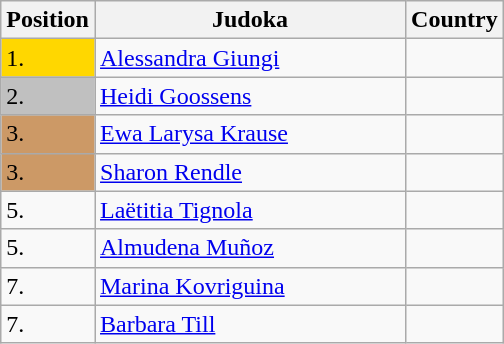<table class=wikitable>
<tr>
<th width=10>Position</th>
<th width=200>Judoka</th>
<th width=10>Country</th>
</tr>
<tr>
<td bgcolor=gold>1.</td>
<td><a href='#'>Alessandra Giungi</a></td>
<td></td>
</tr>
<tr>
<td bgcolor="silver">2.</td>
<td><a href='#'>Heidi Goossens</a></td>
<td></td>
</tr>
<tr>
<td bgcolor="CC9966">3.</td>
<td><a href='#'>Ewa Larysa Krause</a></td>
<td></td>
</tr>
<tr>
<td bgcolor="CC9966">3.</td>
<td><a href='#'>Sharon Rendle</a></td>
<td></td>
</tr>
<tr>
<td>5.</td>
<td><a href='#'>Laëtitia Tignola</a></td>
<td></td>
</tr>
<tr>
<td>5.</td>
<td><a href='#'>Almudena Muñoz</a></td>
<td></td>
</tr>
<tr>
<td>7.</td>
<td><a href='#'>Marina Kovriguina</a></td>
<td></td>
</tr>
<tr>
<td>7.</td>
<td><a href='#'>Barbara Till</a></td>
<td></td>
</tr>
</table>
